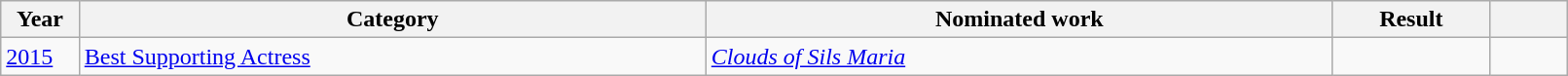<table class="wikitable" style="width:85%;">
<tr>
<th width=5%>Year</th>
<th style="width:40%;">Category</th>
<th style="width:40%;">Nominated work</th>
<th style="width:10%;">Result</th>
<th width=5%></th>
</tr>
<tr>
<td><a href='#'>2015</a></td>
<td><a href='#'>Best Supporting Actress</a></td>
<td><em><a href='#'>Clouds of Sils Maria</a></em></td>
<td></td>
<td style="text-align:center;"></td>
</tr>
</table>
